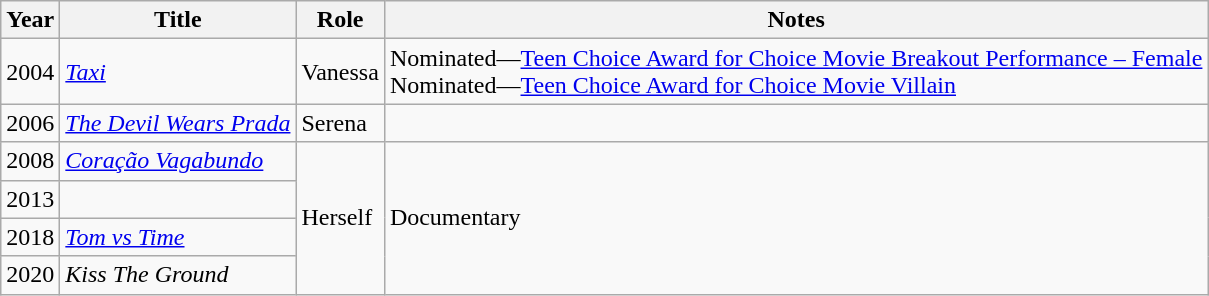<table class="wikitable sortable">
<tr>
<th>Year</th>
<th>Title</th>
<th>Role</th>
<th class="unsortable">Notes</th>
</tr>
<tr>
<td>2004</td>
<td><em><a href='#'>Taxi</a></em></td>
<td>Vanessa</td>
<td>Nominated—<a href='#'>Teen Choice Award for Choice Movie Breakout Performance – Female</a><br>Nominated—<a href='#'>Teen Choice Award for Choice Movie Villain</a></td>
</tr>
<tr>
<td>2006</td>
<td><em><a href='#'>The Devil Wears Prada</a></em></td>
<td>Serena</td>
<td></td>
</tr>
<tr>
<td>2008</td>
<td><em><a href='#'>Coração Vagabundo</a></em></td>
<td rowspan="4">Herself</td>
<td rowspan="4">Documentary</td>
</tr>
<tr>
<td>2013</td>
<td></td>
</tr>
<tr>
<td>2018</td>
<td><em><a href='#'>Tom vs Time</a></em></td>
</tr>
<tr>
<td>2020</td>
<td><em>Kiss The Ground</em></td>
</tr>
</table>
